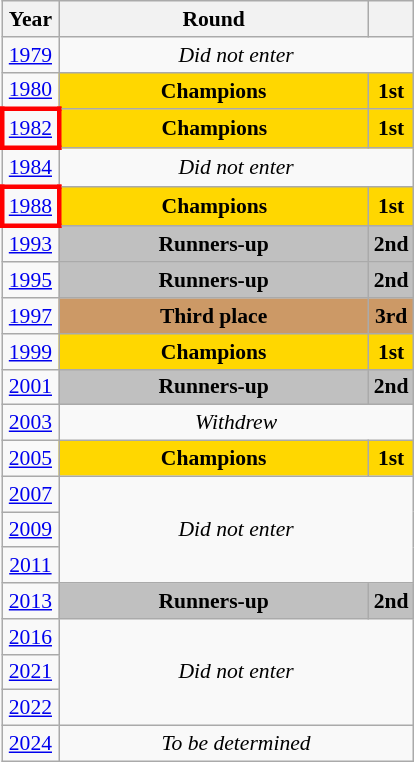<table class="wikitable" style="text-align: center; font-size:90%">
<tr>
<th>Year</th>
<th style="width:200px">Round</th>
<th></th>
</tr>
<tr>
<td><a href='#'>1979</a></td>
<td colspan="2"><em>Did not enter</em></td>
</tr>
<tr>
<td><a href='#'>1980</a></td>
<td bgcolor=Gold><strong>Champions</strong></td>
<td bgcolor=Gold><strong>1st</strong></td>
</tr>
<tr>
<td style="border: 3px solid red"><a href='#'>1982</a></td>
<td bgcolor=Gold><strong>Champions</strong></td>
<td bgcolor=Gold><strong>1st</strong></td>
</tr>
<tr>
<td><a href='#'>1984</a></td>
<td colspan="2"><em>Did not enter</em></td>
</tr>
<tr>
<td style="border: 3px solid red"><a href='#'>1988</a></td>
<td bgcolor=Gold><strong>Champions</strong></td>
<td bgcolor=Gold><strong>1st</strong></td>
</tr>
<tr>
<td><a href='#'>1993</a></td>
<td bgcolor=Silver><strong>Runners-up</strong></td>
<td bgcolor=Silver><strong>2nd</strong></td>
</tr>
<tr>
<td><a href='#'>1995</a></td>
<td bgcolor=Silver><strong>Runners-up</strong></td>
<td bgcolor=Silver><strong>2nd</strong></td>
</tr>
<tr>
<td><a href='#'>1997</a></td>
<td bgcolor="cc9966"><strong>Third place</strong></td>
<td bgcolor="cc9966"><strong>3rd</strong></td>
</tr>
<tr>
<td><a href='#'>1999</a></td>
<td bgcolor=Gold><strong>Champions</strong></td>
<td bgcolor=Gold><strong>1st</strong></td>
</tr>
<tr>
<td><a href='#'>2001</a></td>
<td bgcolor=Silver><strong>Runners-up</strong></td>
<td bgcolor=Silver><strong>2nd</strong></td>
</tr>
<tr>
<td><a href='#'>2003</a></td>
<td colspan="2"><em>Withdrew</em></td>
</tr>
<tr>
<td><a href='#'>2005</a></td>
<td bgcolor=Gold><strong>Champions</strong></td>
<td bgcolor=Gold><strong>1st</strong></td>
</tr>
<tr>
<td><a href='#'>2007</a></td>
<td colspan="2" rowspan="3"><em>Did not enter</em></td>
</tr>
<tr>
<td><a href='#'>2009</a></td>
</tr>
<tr>
<td><a href='#'>2011</a></td>
</tr>
<tr>
<td><a href='#'>2013</a></td>
<td bgcolor=Silver><strong>Runners-up</strong></td>
<td bgcolor=Silver><strong>2nd</strong></td>
</tr>
<tr>
<td><a href='#'>2016</a></td>
<td colspan="2" rowspan="3"><em>Did not enter</em></td>
</tr>
<tr>
<td><a href='#'>2021</a></td>
</tr>
<tr>
<td><a href='#'>2022</a></td>
</tr>
<tr>
<td><a href='#'>2024</a></td>
<td colspan="2"><em>To be determined</em></td>
</tr>
</table>
